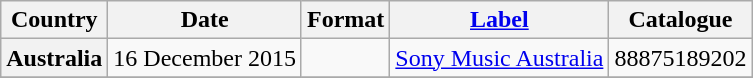<table class="wikitable plainrowheaders">
<tr>
<th scope="col">Country</th>
<th scope="col">Date</th>
<th scope="col">Format</th>
<th scope="col"><a href='#'>Label</a></th>
<th scope="col">Catalogue</th>
</tr>
<tr>
<th scope="row">Australia</th>
<td>16 December 2015</td>
<td></td>
<td><a href='#'>Sony Music Australia</a></td>
<td>88875189202</td>
</tr>
<tr>
</tr>
</table>
